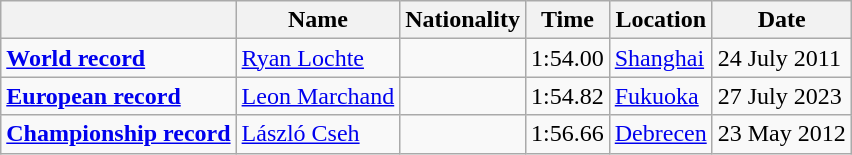<table class=wikitable style=text-align:left>
<tr>
<th></th>
<th>Name</th>
<th>Nationality</th>
<th>Time</th>
<th>Location</th>
<th>Date</th>
</tr>
<tr>
<td><strong><a href='#'>World record</a></strong></td>
<td><a href='#'>Ryan Lochte</a></td>
<td></td>
<td>1:54.00</td>
<td><a href='#'>Shanghai</a></td>
<td>24 July 2011</td>
</tr>
<tr>
<td><strong><a href='#'>European record</a></strong></td>
<td><a href='#'>Leon Marchand</a></td>
<td></td>
<td>1:54.82</td>
<td><a href='#'>Fukuoka</a></td>
<td>27 July 2023</td>
</tr>
<tr>
<td><strong><a href='#'>Championship record</a></strong></td>
<td><a href='#'>László Cseh</a></td>
<td></td>
<td>1:56.66</td>
<td><a href='#'>Debrecen</a></td>
<td>23 May 2012</td>
</tr>
</table>
